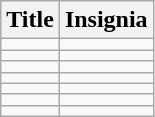<table border="1" cellspacing="0" cellpadding="5" style="border-collapse:collapse;" class="wikitable">
<tr>
<th>Title</th>
<th>Insignia</th>
</tr>
<tr>
<td></td>
<td></td>
</tr>
<tr>
<td></td>
<td></td>
</tr>
<tr>
<td></td>
<td></td>
</tr>
<tr>
<td></td>
<td></td>
</tr>
<tr>
<td></td>
<td></td>
</tr>
<tr>
<td></td>
<td></td>
</tr>
<tr>
<td></td>
<td></td>
</tr>
</table>
